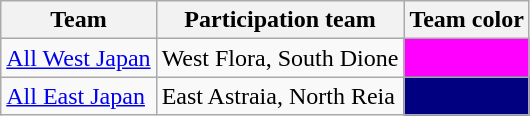<table class="wikitable">
<tr>
<th>Team</th>
<th>Participation team</th>
<th>Team color</th>
</tr>
<tr>
<td><a href='#'>All West Japan</a></td>
<td>West Flora, South Dione</td>
<td style="background-color: #ff00ff;"></td>
</tr>
<tr>
<td><a href='#'>All East Japan</a></td>
<td>East Astraia, North Reia</td>
<td style="background-color: #000080;"></td>
</tr>
</table>
